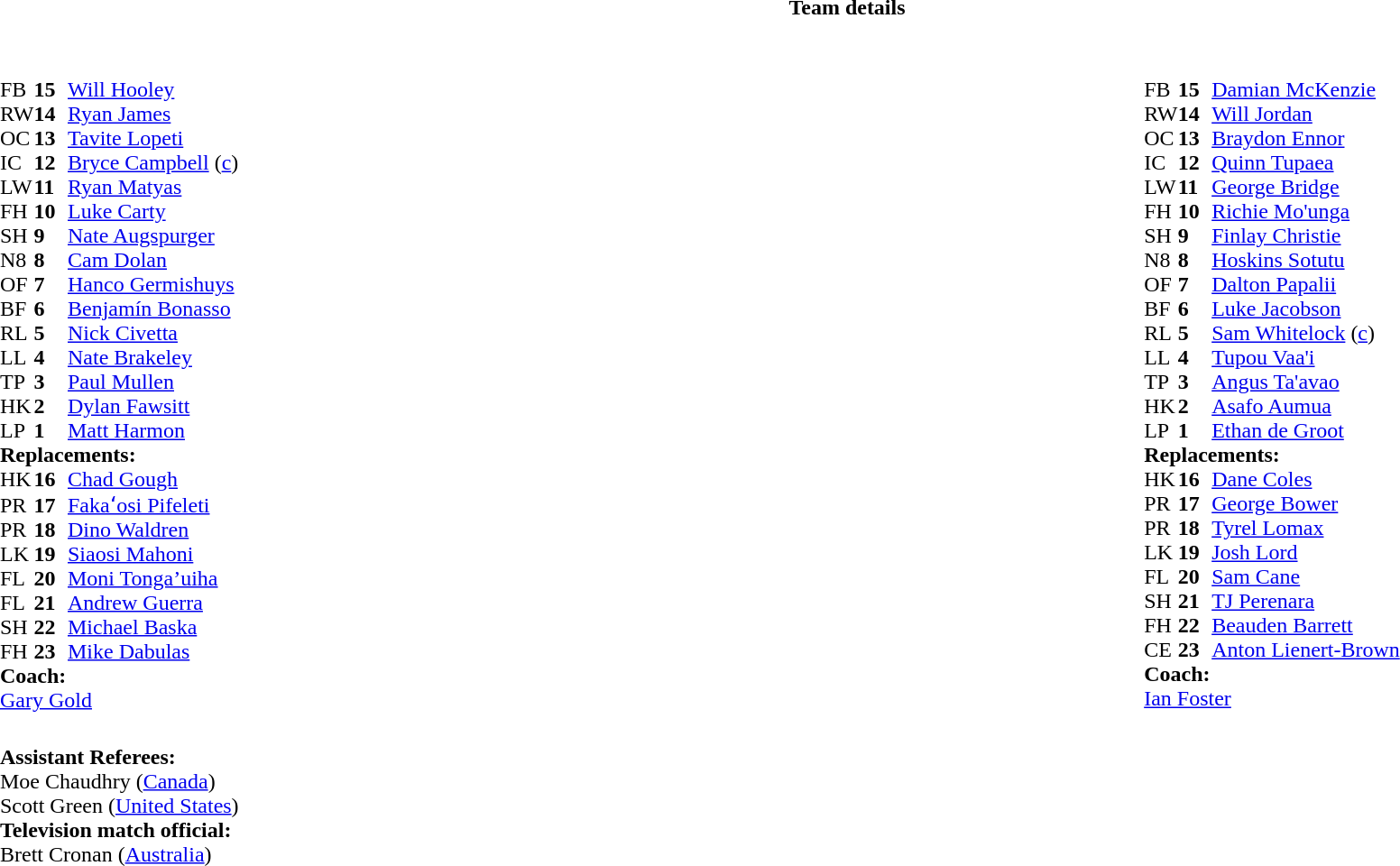<table border="0" width="100%" class="collapsible collapsed">
<tr>
<th>Team details</th>
</tr>
<tr>
<td><br><table width="100%">
<tr>
<td valign="top" width="50%"><br><table style="font-size: 100%" cellspacing="0" cellpadding="0">
<tr>
<th width="25"></th>
<th width="25"></th>
</tr>
<tr>
<td>FB</td>
<td><strong>15</strong></td>
<td><a href='#'>Will Hooley</a></td>
</tr>
<tr>
<td>RW</td>
<td><strong>14</strong></td>
<td><a href='#'>Ryan James</a></td>
<td></td>
<td></td>
</tr>
<tr>
<td>OC</td>
<td><strong>13</strong></td>
<td><a href='#'>Tavite Lopeti</a></td>
</tr>
<tr>
<td>IC</td>
<td><strong>12</strong></td>
<td><a href='#'>Bryce Campbell</a> (<a href='#'>c</a>)</td>
</tr>
<tr>
<td>LW</td>
<td><strong>11</strong></td>
<td><a href='#'>Ryan Matyas</a></td>
<td></td>
<td></td>
</tr>
<tr>
<td>FH</td>
<td><strong>10</strong></td>
<td><a href='#'>Luke Carty</a></td>
</tr>
<tr>
<td>SH</td>
<td><strong>9</strong></td>
<td><a href='#'>Nate Augspurger</a></td>
</tr>
<tr>
<td>N8</td>
<td><strong>8</strong></td>
<td><a href='#'>Cam Dolan</a></td>
<td></td>
<td></td>
</tr>
<tr>
<td>OF</td>
<td><strong>7</strong></td>
<td><a href='#'>Hanco Germishuys</a></td>
<td></td>
<td></td>
</tr>
<tr>
<td>BF</td>
<td><strong>6</strong></td>
<td><a href='#'>Benjamín Bonasso</a></td>
</tr>
<tr>
<td>RL</td>
<td><strong>5</strong></td>
<td><a href='#'>Nick Civetta</a></td>
</tr>
<tr>
<td>LL</td>
<td><strong>4</strong></td>
<td><a href='#'>Nate Brakeley</a></td>
<td></td>
<td></td>
</tr>
<tr>
<td>TP</td>
<td><strong>3</strong></td>
<td><a href='#'>Paul Mullen</a></td>
<td></td>
<td></td>
</tr>
<tr>
<td>HK</td>
<td><strong>2</strong></td>
<td><a href='#'>Dylan Fawsitt</a></td>
<td></td>
<td></td>
</tr>
<tr>
<td>LP</td>
<td><strong>1</strong></td>
<td><a href='#'>Matt Harmon</a></td>
<td></td>
<td></td>
</tr>
<tr>
<td colspan=3><strong>Replacements:</strong></td>
</tr>
<tr>
<td>HK</td>
<td><strong>16</strong></td>
<td><a href='#'>Chad Gough</a></td>
<td></td>
<td></td>
</tr>
<tr>
<td>PR</td>
<td><strong>17</strong></td>
<td><a href='#'>Fakaʻosi Pifeleti</a></td>
<td></td>
<td></td>
</tr>
<tr>
<td>PR</td>
<td><strong>18</strong></td>
<td><a href='#'>Dino Waldren</a></td>
<td></td>
<td></td>
</tr>
<tr>
<td>LK</td>
<td><strong>19</strong></td>
<td><a href='#'>Siaosi Mahoni</a></td>
<td></td>
<td></td>
</tr>
<tr>
<td>FL</td>
<td><strong>20</strong></td>
<td><a href='#'>Moni Tonga’uiha</a></td>
<td></td>
<td></td>
</tr>
<tr>
<td>FL</td>
<td><strong>21</strong></td>
<td><a href='#'>Andrew Guerra</a></td>
<td></td>
<td></td>
<td></td>
</tr>
<tr>
<td>SH</td>
<td><strong>22</strong></td>
<td><a href='#'>Michael Baska</a></td>
<td></td>
<td></td>
</tr>
<tr>
<td>FH</td>
<td><strong>23</strong></td>
<td><a href='#'>Mike Dabulas</a></td>
<td></td>
<td></td>
</tr>
<tr>
<td colspan=3><strong>Coach:</strong></td>
</tr>
<tr>
<td colspan="4"> <a href='#'>Gary Gold</a></td>
</tr>
</table>
</td>
<td valign="top" width="50%"><br><table style="font-size: 100%" cellspacing="0" cellpadding="0" align="center">
<tr>
<th width="25"></th>
<th width="25"></th>
</tr>
<tr>
<td>FB</td>
<td><strong>15</strong></td>
<td><a href='#'>Damian McKenzie</a></td>
</tr>
<tr>
<td>RW</td>
<td><strong>14</strong></td>
<td><a href='#'>Will Jordan</a></td>
</tr>
<tr>
<td>OC</td>
<td><strong>13</strong></td>
<td><a href='#'>Braydon Ennor</a></td>
</tr>
<tr>
<td>IC</td>
<td><strong>12</strong></td>
<td><a href='#'>Quinn Tupaea</a></td>
</tr>
<tr>
<td>LW</td>
<td><strong>11</strong></td>
<td><a href='#'>George Bridge</a></td>
<td></td>
<td></td>
</tr>
<tr>
<td>FH</td>
<td><strong>10</strong></td>
<td><a href='#'>Richie Mo'unga</a></td>
<td></td>
<td></td>
</tr>
<tr>
<td>SH</td>
<td><strong>9</strong></td>
<td><a href='#'>Finlay Christie</a></td>
<td></td>
<td></td>
</tr>
<tr>
<td>N8</td>
<td><strong>8</strong></td>
<td><a href='#'>Hoskins Sotutu</a></td>
</tr>
<tr>
<td>OF</td>
<td><strong>7</strong></td>
<td><a href='#'>Dalton Papalii</a></td>
<td></td>
<td></td>
</tr>
<tr>
<td>BF</td>
<td><strong>6</strong></td>
<td><a href='#'>Luke Jacobson</a></td>
</tr>
<tr>
<td>RL</td>
<td><strong>5</strong></td>
<td><a href='#'>Sam Whitelock</a> (<a href='#'>c</a>)</td>
<td></td>
<td></td>
</tr>
<tr>
<td>LL</td>
<td><strong>4</strong></td>
<td><a href='#'>Tupou Vaa'i</a></td>
</tr>
<tr>
<td>TP</td>
<td><strong>3</strong></td>
<td><a href='#'>Angus Ta'avao</a></td>
<td></td>
<td></td>
</tr>
<tr>
<td>HK</td>
<td><strong>2</strong></td>
<td><a href='#'>Asafo Aumua</a></td>
<td></td>
<td></td>
</tr>
<tr>
<td>LP</td>
<td><strong>1</strong></td>
<td><a href='#'>Ethan de Groot</a></td>
<td></td>
<td></td>
</tr>
<tr>
<td colspan="3"><strong>Replacements:</strong></td>
</tr>
<tr>
<td>HK</td>
<td><strong>16</strong></td>
<td><a href='#'>Dane Coles</a></td>
<td></td>
<td></td>
</tr>
<tr>
<td>PR</td>
<td><strong>17</strong></td>
<td><a href='#'>George Bower</a></td>
<td></td>
<td></td>
</tr>
<tr>
<td>PR</td>
<td><strong>18</strong></td>
<td><a href='#'>Tyrel Lomax</a></td>
<td></td>
<td></td>
</tr>
<tr>
<td>LK</td>
<td><strong>19</strong></td>
<td><a href='#'>Josh Lord</a></td>
<td></td>
<td></td>
</tr>
<tr>
<td>FL</td>
<td><strong>20</strong></td>
<td><a href='#'>Sam Cane</a></td>
<td></td>
<td></td>
</tr>
<tr>
<td>SH</td>
<td><strong>21</strong></td>
<td><a href='#'>TJ Perenara</a></td>
<td></td>
<td></td>
</tr>
<tr>
<td>FH</td>
<td><strong>22</strong></td>
<td><a href='#'>Beauden Barrett</a></td>
<td></td>
<td></td>
</tr>
<tr>
<td>CE</td>
<td><strong>23</strong></td>
<td><a href='#'>Anton Lienert-Brown</a></td>
<td></td>
<td></td>
</tr>
<tr>
<td colspan="3"><strong>Coach:</strong></td>
</tr>
<tr>
<td colspan="4"> <a href='#'>Ian Foster</a></td>
</tr>
</table>
</td>
</tr>
</table>
<table style="width:100%; font-size:100%;">
<tr>
<td><br><strong>Assistant Referees:</strong>
<br>Moe Chaudhry (<a href='#'>Canada</a>)
<br>Scott Green (<a href='#'>United States</a>)
<br><strong>Television match official:</strong>
<br>Brett Cronan (<a href='#'>Australia</a>)</td>
</tr>
</table>
</td>
</tr>
</table>
